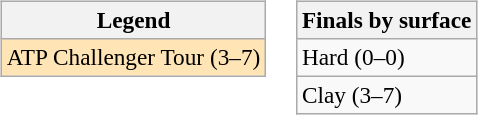<table>
<tr valign=top>
<td><br><table class="wikitable" style=font-size:97%>
<tr>
<th>Legend</th>
</tr>
<tr style="background:moccasin;">
<td>ATP Challenger Tour (3–7)</td>
</tr>
</table>
</td>
<td><br><table class="wikitable" style=font-size:97%>
<tr>
<th>Finals by surface</th>
</tr>
<tr>
<td>Hard (0–0)</td>
</tr>
<tr>
<td>Clay (3–7)</td>
</tr>
</table>
</td>
</tr>
</table>
